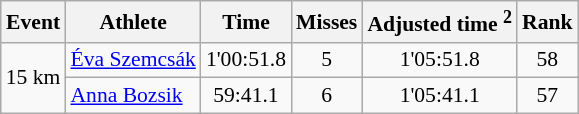<table class="wikitable" style="font-size:90%">
<tr>
<th>Event</th>
<th>Athlete</th>
<th>Time</th>
<th>Misses</th>
<th>Adjusted time <sup>2</sup></th>
<th>Rank</th>
</tr>
<tr>
<td rowspan="2">15 km</td>
<td><a href='#'>Éva Szemcsák</a></td>
<td align="center">1'00:51.8</td>
<td align="center">5</td>
<td align="center">1'05:51.8</td>
<td align="center">58</td>
</tr>
<tr>
<td><a href='#'>Anna Bozsik</a></td>
<td align="center">59:41.1</td>
<td align="center">6</td>
<td align="center">1'05:41.1</td>
<td align="center">57</td>
</tr>
</table>
